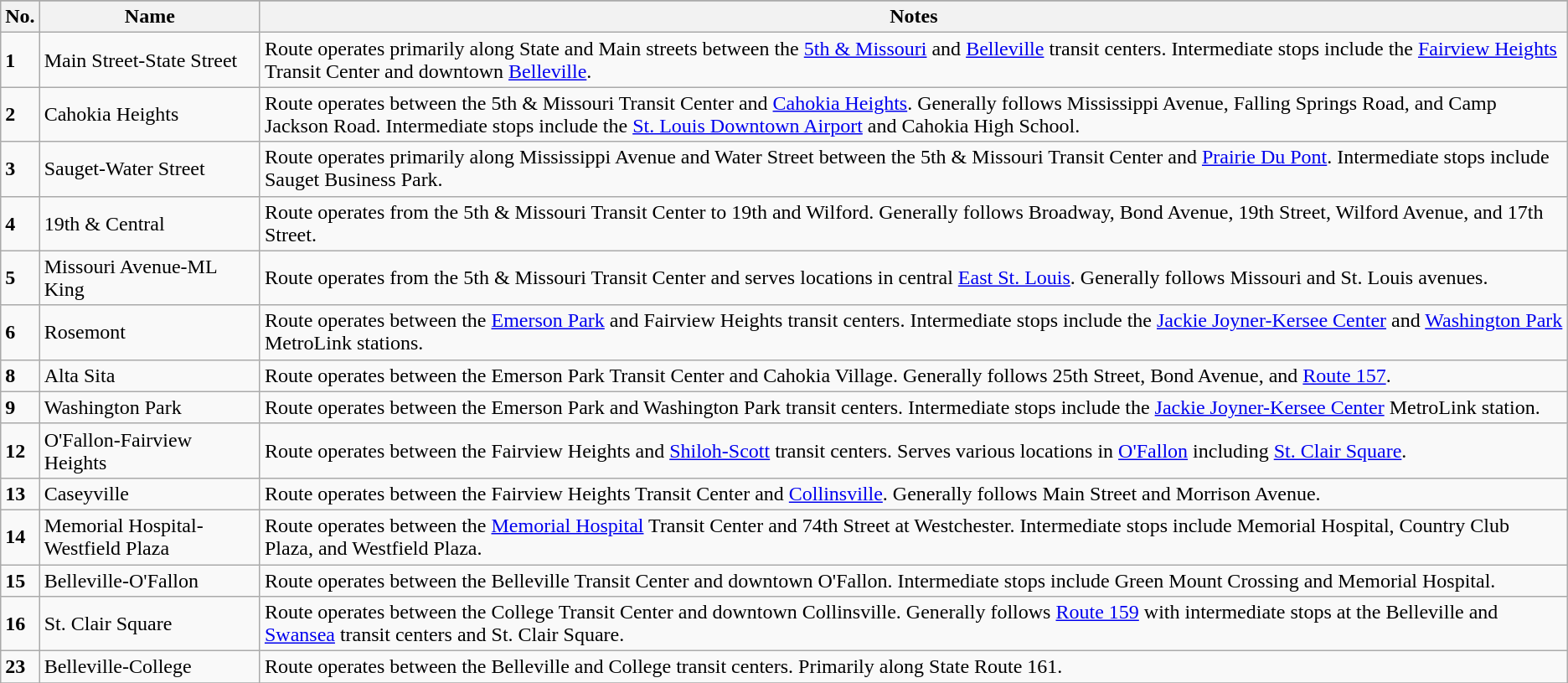<table class="wikitable">
<tr style="text-align:center;">
</tr>
<tr>
<th>No.</th>
<th>Name</th>
<th>Notes</th>
</tr>
<tr>
<td><strong>1</strong></td>
<td>Main Street-State Street</td>
<td>Route operates primarily along State and Main streets between the <a href='#'>5th & Missouri</a> and <a href='#'>Belleville</a> transit centers. Intermediate stops include the <a href='#'>Fairview Heights</a> Transit Center and downtown <a href='#'>Belleville</a>.</td>
</tr>
<tr>
<td><strong>2</strong></td>
<td>Cahokia Heights</td>
<td>Route operates between the 5th & Missouri Transit Center and <a href='#'>Cahokia Heights</a>. Generally follows Mississippi Avenue, Falling Springs Road, and Camp Jackson Road. Intermediate stops include the <a href='#'>St. Louis Downtown Airport</a> and Cahokia High School.</td>
</tr>
<tr>
<td><strong>3</strong></td>
<td>Sauget-Water Street</td>
<td>Route operates primarily along Mississippi Avenue and Water Street between the 5th & Missouri Transit Center and <a href='#'>Prairie Du Pont</a>. Intermediate stops include Sauget Business Park.</td>
</tr>
<tr>
<td><strong>4</strong></td>
<td>19th & Central</td>
<td>Route operates from the 5th & Missouri Transit Center to 19th and Wilford. Generally follows Broadway, Bond Avenue, 19th Street, Wilford Avenue, and 17th Street.</td>
</tr>
<tr>
<td><strong>5</strong></td>
<td>Missouri Avenue-ML King</td>
<td>Route operates from the 5th & Missouri Transit Center and serves locations in central <a href='#'>East St. Louis</a>. Generally follows Missouri and St. Louis avenues.</td>
</tr>
<tr>
<td><strong>6</strong></td>
<td>Rosemont</td>
<td>Route operates between the <a href='#'>Emerson Park</a> and Fairview Heights transit centers. Intermediate stops include the <a href='#'>Jackie Joyner-Kersee Center</a> and <a href='#'>Washington Park</a> MetroLink stations.</td>
</tr>
<tr>
<td><strong>8</strong></td>
<td>Alta Sita</td>
<td>Route operates between the Emerson Park Transit Center and Cahokia Village. Generally follows 25th Street, Bond Avenue, and <a href='#'>Route 157</a>.</td>
</tr>
<tr>
<td><strong>9</strong></td>
<td>Washington Park</td>
<td>Route operates between the Emerson Park and Washington Park transit centers. Intermediate stops include the <a href='#'>Jackie Joyner-Kersee Center</a> MetroLink station.</td>
</tr>
<tr>
<td><strong>12</strong></td>
<td>O'Fallon-Fairview Heights</td>
<td>Route operates between the Fairview Heights and <a href='#'>Shiloh-Scott</a> transit centers. Serves various locations in <a href='#'>O'Fallon</a> including <a href='#'>St. Clair Square</a>.</td>
</tr>
<tr>
<td><strong>13</strong></td>
<td>Caseyville</td>
<td>Route operates between the Fairview Heights Transit Center and <a href='#'>Collinsville</a>. Generally follows Main Street and Morrison Avenue.</td>
</tr>
<tr>
<td><strong>14</strong></td>
<td>Memorial Hospital-Westfield Plaza</td>
<td>Route operates between the <a href='#'>Memorial Hospital</a> Transit Center and 74th Street at Westchester. Intermediate stops include Memorial Hospital, Country Club Plaza, and Westfield Plaza.</td>
</tr>
<tr>
<td><strong>15</strong></td>
<td>Belleville-O'Fallon</td>
<td>Route operates between the Belleville Transit Center and downtown O'Fallon. Intermediate stops include Green Mount Crossing and Memorial Hospital.</td>
</tr>
<tr>
<td><strong>16</strong></td>
<td>St. Clair Square</td>
<td>Route operates between the College Transit Center and downtown Collinsville. Generally follows <a href='#'>Route 159</a> with intermediate stops at the Belleville and <a href='#'>Swansea</a> transit centers and St. Clair Square.</td>
</tr>
<tr>
<td><strong>23</strong></td>
<td>Belleville-College</td>
<td>Route operates between the Belleville and College transit centers.  Primarily along State Route 161.</td>
</tr>
<tr>
</tr>
</table>
